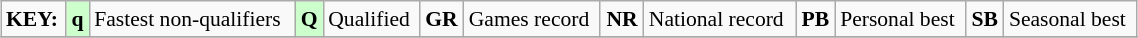<table class="wikitable" style="margin:0.5em auto; font-size:90%;position:relative;" width=60%>
<tr>
<td><strong>KEY:</strong></td>
<td bgcolor=ccffcc align=center><strong>q</strong></td>
<td>Fastest non-qualifiers</td>
<td bgcolor=ccffcc align=center><strong>Q</strong></td>
<td>Qualified</td>
<td align=center><strong>GR</strong></td>
<td>Games record</td>
<td align=center><strong>NR</strong></td>
<td>National record</td>
<td align=center><strong>PB</strong></td>
<td>Personal best</td>
<td align=center><strong>SB</strong></td>
<td>Seasonal best</td>
</tr>
<tr>
</tr>
</table>
